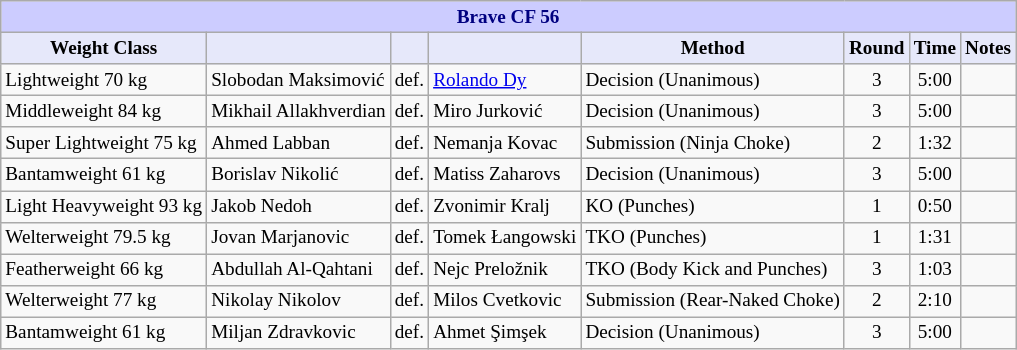<table class="wikitable" style="font-size: 80%;">
<tr>
<th colspan="8" style="background-color: #ccf; color: #000080; text-align: center;">Brave CF 56</th>
</tr>
<tr>
<th colspan="1" style="background-color: #E6E8FA; color: #000000; text-align: center;">Weight Class</th>
<th colspan="1" style="background-color: #E6E8FA; color: #000000; text-align: center;"></th>
<th colspan="1" style="background-color: #E6E8FA; color: #000000; text-align: center;"></th>
<th colspan="1" style="background-color: #E6E8FA; color: #000000; text-align: center;"></th>
<th colspan="1" style="background-color: #E6E8FA; color: #000000; text-align: center;">Method</th>
<th colspan="1" style="background-color: #E6E8FA; color: #000000; text-align: center;">Round</th>
<th colspan="1" style="background-color: #E6E8FA; color: #000000; text-align: center;">Time</th>
<th colspan="1" style="background-color: #E6E8FA; color: #000000; text-align: center;">Notes</th>
</tr>
<tr>
<td>Lightweight 70 kg</td>
<td> Slobodan Maksimović</td>
<td>def.</td>
<td> <a href='#'>Rolando Dy</a></td>
<td>Decision (Unanimous)</td>
<td align=center>3</td>
<td align=center>5:00</td>
<td></td>
</tr>
<tr>
<td>Middleweight 84 kg</td>
<td> Mikhail Allakhverdian</td>
<td>def.</td>
<td> Miro Jurković</td>
<td>Decision (Unanimous)</td>
<td align=center>3</td>
<td align=center>5:00</td>
<td></td>
</tr>
<tr>
<td>Super Lightweight 75 kg</td>
<td> Ahmed Labban</td>
<td>def.</td>
<td> Nemanja Kovac</td>
<td>Submission (Ninja Choke)</td>
<td align=center>2</td>
<td align=center>1:32</td>
<td></td>
</tr>
<tr>
<td>Bantamweight 61 kg</td>
<td> Borislav Nikolić</td>
<td>def.</td>
<td> Matiss Zaharovs</td>
<td>Decision (Unanimous)</td>
<td align=center>3</td>
<td align=center>5:00</td>
<td></td>
</tr>
<tr>
<td>Light Heavyweight 93 kg</td>
<td> Jakob Nedoh</td>
<td>def.</td>
<td> Zvonimir Kralj</td>
<td>KO (Punches)</td>
<td align=center>1</td>
<td align=center>0:50</td>
<td></td>
</tr>
<tr>
<td>Welterweight 79.5 kg</td>
<td> Jovan Marjanovic</td>
<td>def.</td>
<td> Tomek Łangowski</td>
<td>TKO (Punches)</td>
<td align=center>1</td>
<td align=center>1:31</td>
<td></td>
</tr>
<tr>
<td>Featherweight 66 kg</td>
<td> Abdullah Al-Qahtani</td>
<td>def.</td>
<td> Nejc Preložnik</td>
<td>TKO (Body Kick and Punches)</td>
<td align=center>3</td>
<td align=center>1:03</td>
<td></td>
</tr>
<tr>
<td>Welterweight 77 kg</td>
<td> Nikolay Nikolov</td>
<td>def.</td>
<td> Milos Cvetkovic</td>
<td>Submission (Rear-Naked Choke)</td>
<td align=center>2</td>
<td align=center>2:10</td>
<td></td>
</tr>
<tr>
<td>Bantamweight 61 kg</td>
<td> Miljan Zdravkovic</td>
<td>def.</td>
<td> Ahmet Şimşek</td>
<td>Decision (Unanimous)</td>
<td align=center>3</td>
<td align=center>5:00</td>
<td></td>
</tr>
</table>
